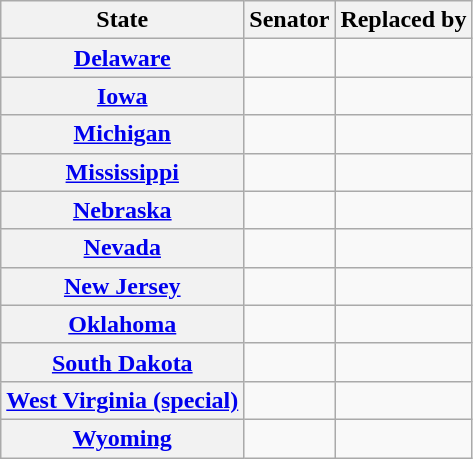<table class="wikitable sortable plainrowheaders">
<tr>
<th scope="col">State</th>
<th scope="col">Senator</th>
<th scope="col">Replaced by</th>
</tr>
<tr>
<th><a href='#'>Delaware</a></th>
<td></td>
<td></td>
</tr>
<tr>
<th><a href='#'>Iowa</a></th>
<td></td>
<td></td>
</tr>
<tr>
<th><a href='#'>Michigan</a></th>
<td></td>
<td></td>
</tr>
<tr>
<th><a href='#'>Mississippi</a></th>
<td></td>
<td></td>
</tr>
<tr>
<th><a href='#'>Nebraska</a></th>
<td></td>
<td></td>
</tr>
<tr>
<th><a href='#'>Nevada</a></th>
<td></td>
<td></td>
</tr>
<tr>
<th><a href='#'>New Jersey</a></th>
<td></td>
<td></td>
</tr>
<tr>
<th><a href='#'>Oklahoma</a></th>
<td></td>
<td></td>
</tr>
<tr>
<th><a href='#'>South Dakota</a></th>
<td></td>
<td></td>
</tr>
<tr>
<th><a href='#'>West Virginia (special)</a></th>
<td></td>
<td></td>
</tr>
<tr>
<th><a href='#'>Wyoming</a></th>
<td></td>
<td></td>
</tr>
</table>
